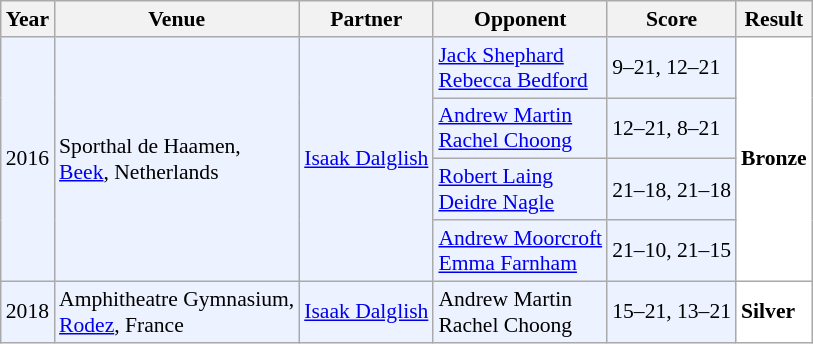<table class="sortable wikitable" style="font-size: 90%;">
<tr>
<th>Year</th>
<th>Venue</th>
<th>Partner</th>
<th>Opponent</th>
<th>Score</th>
<th>Result</th>
</tr>
<tr style="background:#ECF2FF">
<td rowspan="4" align="center">2016</td>
<td rowspan="4" align="left">Sporthal de Haamen,<br><a href='#'>Beek</a>, Netherlands</td>
<td rowspan="4"> <a href='#'>Isaak Dalglish</a></td>
<td align="left"> <a href='#'>Jack Shephard</a><br> <a href='#'>Rebecca Bedford</a></td>
<td align="left">9–21, 12–21</td>
<td rowspan="4" style="text-align:left; background:white"> <strong>Bronze</strong></td>
</tr>
<tr style="background:#ECF2FF">
<td align="left"> <a href='#'>Andrew Martin</a> <br>  <a href='#'>Rachel Choong</a></td>
<td align="left">12–21, 8–21</td>
</tr>
<tr style="background:#ECF2FF">
<td align="left"> <a href='#'>Robert Laing</a><br> <a href='#'>Deidre Nagle</a></td>
<td align="left">21–18, 21–18</td>
</tr>
<tr style="background:#ECF2FF">
<td align="left"> <a href='#'>Andrew Moorcroft</a><br> <a href='#'>Emma Farnham</a></td>
<td align="left">21–10, 21–15</td>
</tr>
<tr style="background:#ECF2FF">
<td align="center">2018</td>
<td align="left">Amphitheatre Gymnasium,<br><a href='#'>Rodez</a>, France</td>
<td> <a href='#'>Isaak Dalglish</a></td>
<td align="left"> Andrew Martin <br>  Rachel Choong</td>
<td align="left">15–21, 13–21</td>
<td style="text-align:left; background:white"> <strong>Silver</strong></td>
</tr>
</table>
